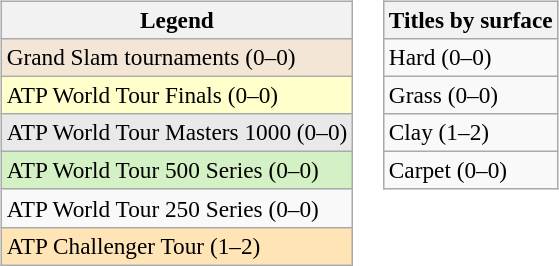<table>
<tr valign=top>
<td><br><table class=wikitable style=font-size:97%>
<tr>
<th>Legend</th>
</tr>
<tr bgcolor=#f3e6d7>
<td>Grand Slam tournaments (0–0)</td>
</tr>
<tr bgcolor=ffffcc>
<td>ATP World Tour Finals (0–0)</td>
</tr>
<tr bgcolor=#e9e9e9>
<td>ATP World Tour Masters 1000 (0–0)</td>
</tr>
<tr bgcolor=#d4f1c5>
<td>ATP World Tour 500 Series (0–0)</td>
</tr>
<tr>
<td>ATP World Tour 250 Series (0–0)</td>
</tr>
<tr bgcolor=moccasin>
<td>ATP Challenger Tour (1–2)</td>
</tr>
</table>
</td>
<td><br><table class=wikitable style=font-size:97%>
<tr>
<th>Titles by surface</th>
</tr>
<tr>
<td>Hard (0–0)</td>
</tr>
<tr>
<td>Grass (0–0)</td>
</tr>
<tr>
<td>Clay (1–2)</td>
</tr>
<tr>
<td>Carpet (0–0)</td>
</tr>
</table>
</td>
</tr>
</table>
